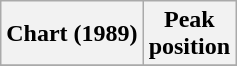<table class="wikitable sortable plainrowheaders">
<tr>
<th>Chart (1989)</th>
<th>Peak<br>position</th>
</tr>
<tr>
</tr>
</table>
